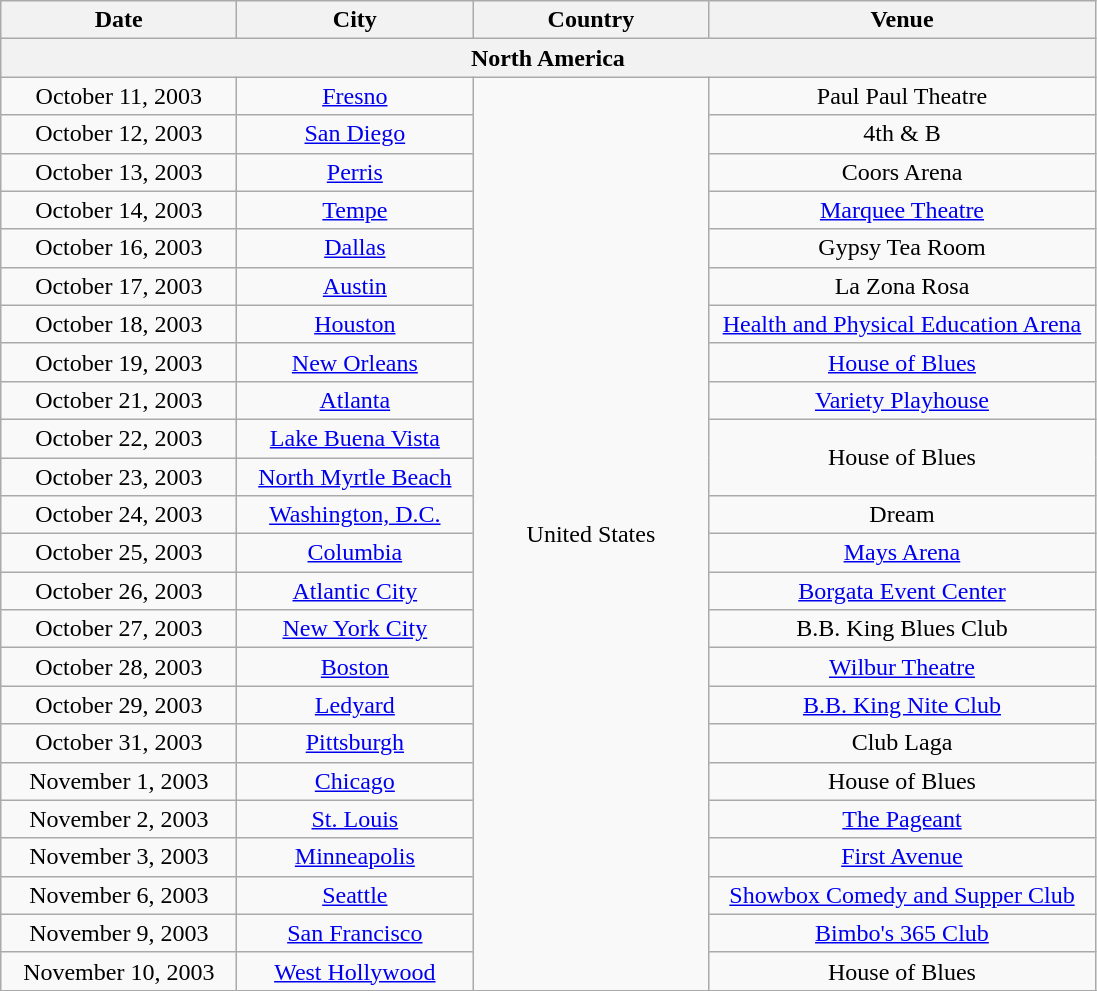<table class="wikitable" style="text-align:center;">
<tr>
<th style="width:150px;">Date</th>
<th style="width:150px;">City</th>
<th style="width:150px;">Country</th>
<th style="width:250px;">Venue</th>
</tr>
<tr>
<th colspan="4">North America</th>
</tr>
<tr>
<td>October 11, 2003</td>
<td><a href='#'>Fresno</a></td>
<td rowspan="24">United States</td>
<td>Paul Paul Theatre</td>
</tr>
<tr>
<td>October 12, 2003</td>
<td><a href='#'>San Diego</a></td>
<td>4th & B</td>
</tr>
<tr>
<td>October 13, 2003</td>
<td><a href='#'>Perris</a></td>
<td>Coors Arena</td>
</tr>
<tr>
<td>October 14, 2003</td>
<td><a href='#'>Tempe</a></td>
<td><a href='#'>Marquee Theatre</a></td>
</tr>
<tr>
<td>October 16, 2003</td>
<td><a href='#'>Dallas</a></td>
<td>Gypsy Tea Room</td>
</tr>
<tr>
<td>October 17, 2003</td>
<td><a href='#'>Austin</a></td>
<td>La Zona Rosa</td>
</tr>
<tr>
<td>October 18, 2003</td>
<td><a href='#'>Houston</a></td>
<td><a href='#'>Health and Physical Education Arena</a></td>
</tr>
<tr>
<td>October 19, 2003</td>
<td><a href='#'>New Orleans</a></td>
<td><a href='#'>House of Blues</a></td>
</tr>
<tr>
<td>October 21, 2003</td>
<td><a href='#'>Atlanta</a></td>
<td><a href='#'>Variety Playhouse</a></td>
</tr>
<tr>
<td>October 22, 2003</td>
<td><a href='#'>Lake Buena Vista</a></td>
<td rowspan="2">House of Blues</td>
</tr>
<tr>
<td>October 23, 2003</td>
<td><a href='#'>North Myrtle Beach</a></td>
</tr>
<tr>
<td>October 24, 2003</td>
<td><a href='#'>Washington, D.C.</a></td>
<td>Dream</td>
</tr>
<tr>
<td>October 25, 2003</td>
<td><a href='#'>Columbia</a></td>
<td><a href='#'>Mays Arena</a></td>
</tr>
<tr>
<td>October 26, 2003</td>
<td><a href='#'>Atlantic City</a></td>
<td><a href='#'>Borgata Event Center</a></td>
</tr>
<tr>
<td>October 27, 2003</td>
<td><a href='#'>New York City</a></td>
<td>B.B. King Blues Club</td>
</tr>
<tr>
<td>October 28, 2003</td>
<td><a href='#'>Boston</a></td>
<td><a href='#'>Wilbur Theatre</a></td>
</tr>
<tr>
<td>October 29, 2003</td>
<td><a href='#'>Ledyard</a></td>
<td><a href='#'>B.B. King Nite Club</a></td>
</tr>
<tr>
<td>October 31, 2003</td>
<td><a href='#'>Pittsburgh</a></td>
<td>Club Laga</td>
</tr>
<tr>
<td>November 1, 2003</td>
<td><a href='#'>Chicago</a></td>
<td>House of Blues</td>
</tr>
<tr>
<td>November 2, 2003</td>
<td><a href='#'>St. Louis</a></td>
<td><a href='#'>The Pageant</a></td>
</tr>
<tr>
<td>November 3, 2003</td>
<td><a href='#'>Minneapolis</a></td>
<td><a href='#'>First Avenue</a></td>
</tr>
<tr>
<td>November 6, 2003</td>
<td><a href='#'>Seattle</a></td>
<td><a href='#'>Showbox Comedy and Supper Club</a></td>
</tr>
<tr>
<td>November 9, 2003</td>
<td><a href='#'>San Francisco</a></td>
<td><a href='#'>Bimbo's 365 Club</a></td>
</tr>
<tr>
<td>November 10, 2003</td>
<td><a href='#'>West Hollywood</a></td>
<td>House of Blues</td>
</tr>
<tr>
</tr>
</table>
